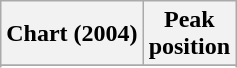<table class="wikitable sortable plainrowheaders" style="text-align:center">
<tr>
<th scope="col">Chart (2004)</th>
<th scope="col">Peak<br> position</th>
</tr>
<tr>
</tr>
<tr>
</tr>
<tr>
</tr>
</table>
